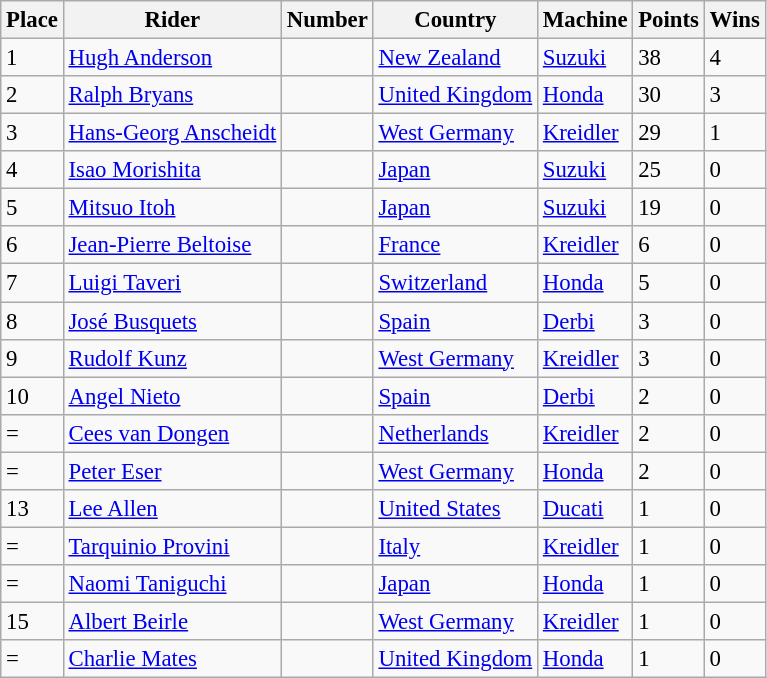<table class="wikitable" style="font-size: 95%;">
<tr>
<th>Place</th>
<th>Rider</th>
<th>Number</th>
<th>Country</th>
<th>Machine</th>
<th>Points</th>
<th>Wins</th>
</tr>
<tr>
<td>1</td>
<td> <a href='#'>Hugh Anderson</a></td>
<td></td>
<td><a href='#'>New Zealand</a></td>
<td><a href='#'>Suzuki</a></td>
<td>38</td>
<td>4</td>
</tr>
<tr>
<td>2</td>
<td> <a href='#'>Ralph Bryans</a></td>
<td></td>
<td><a href='#'>United Kingdom</a></td>
<td><a href='#'>Honda</a></td>
<td>30</td>
<td>3</td>
</tr>
<tr>
<td>3</td>
<td> <a href='#'>Hans-Georg Anscheidt</a></td>
<td></td>
<td><a href='#'>West Germany</a></td>
<td><a href='#'>Kreidler</a></td>
<td>29</td>
<td>1</td>
</tr>
<tr>
<td>4</td>
<td> <a href='#'>Isao Morishita</a></td>
<td></td>
<td><a href='#'>Japan</a></td>
<td><a href='#'>Suzuki</a></td>
<td>25</td>
<td>0</td>
</tr>
<tr>
<td>5</td>
<td> <a href='#'>Mitsuo Itoh</a></td>
<td></td>
<td><a href='#'>Japan</a></td>
<td><a href='#'>Suzuki</a></td>
<td>19</td>
<td>0</td>
</tr>
<tr>
<td>6</td>
<td> <a href='#'>Jean-Pierre Beltoise</a></td>
<td></td>
<td><a href='#'>France</a></td>
<td><a href='#'>Kreidler</a></td>
<td>6</td>
<td>0</td>
</tr>
<tr>
<td>7</td>
<td> <a href='#'>Luigi Taveri</a></td>
<td></td>
<td><a href='#'>Switzerland</a></td>
<td><a href='#'>Honda</a></td>
<td>5</td>
<td>0</td>
</tr>
<tr>
<td>8</td>
<td> <a href='#'>José Busquets</a></td>
<td></td>
<td><a href='#'>Spain</a></td>
<td><a href='#'>Derbi</a></td>
<td>3</td>
<td>0</td>
</tr>
<tr>
<td>9</td>
<td> <a href='#'>Rudolf Kunz</a></td>
<td></td>
<td><a href='#'>West Germany</a></td>
<td><a href='#'>Kreidler</a></td>
<td>3</td>
<td>0</td>
</tr>
<tr>
<td>10</td>
<td> <a href='#'>Angel Nieto</a></td>
<td></td>
<td><a href='#'>Spain</a></td>
<td><a href='#'>Derbi</a></td>
<td>2</td>
<td>0</td>
</tr>
<tr>
<td>=</td>
<td> <a href='#'>Cees van Dongen</a></td>
<td></td>
<td><a href='#'>Netherlands</a></td>
<td><a href='#'>Kreidler</a></td>
<td>2</td>
<td>0</td>
</tr>
<tr>
<td>=</td>
<td> <a href='#'>Peter Eser</a></td>
<td></td>
<td><a href='#'>West Germany</a></td>
<td><a href='#'>Honda</a></td>
<td>2</td>
<td>0</td>
</tr>
<tr>
<td>13</td>
<td> <a href='#'>Lee Allen</a></td>
<td></td>
<td><a href='#'>United States</a></td>
<td><a href='#'>Ducati</a></td>
<td>1</td>
<td>0</td>
</tr>
<tr>
<td>=</td>
<td> <a href='#'>Tarquinio Provini</a></td>
<td></td>
<td><a href='#'>Italy</a></td>
<td><a href='#'>Kreidler</a></td>
<td>1</td>
<td>0</td>
</tr>
<tr>
<td>=</td>
<td> <a href='#'>Naomi Taniguchi</a></td>
<td></td>
<td><a href='#'>Japan</a></td>
<td><a href='#'>Honda</a></td>
<td>1</td>
<td>0</td>
</tr>
<tr>
<td>15</td>
<td> <a href='#'>Albert Beirle</a></td>
<td></td>
<td><a href='#'>West Germany</a></td>
<td><a href='#'>Kreidler</a></td>
<td>1</td>
<td>0</td>
</tr>
<tr>
<td>=</td>
<td> <a href='#'>Charlie Mates</a></td>
<td></td>
<td><a href='#'>United Kingdom</a></td>
<td><a href='#'>Honda</a></td>
<td>1</td>
<td>0</td>
</tr>
</table>
